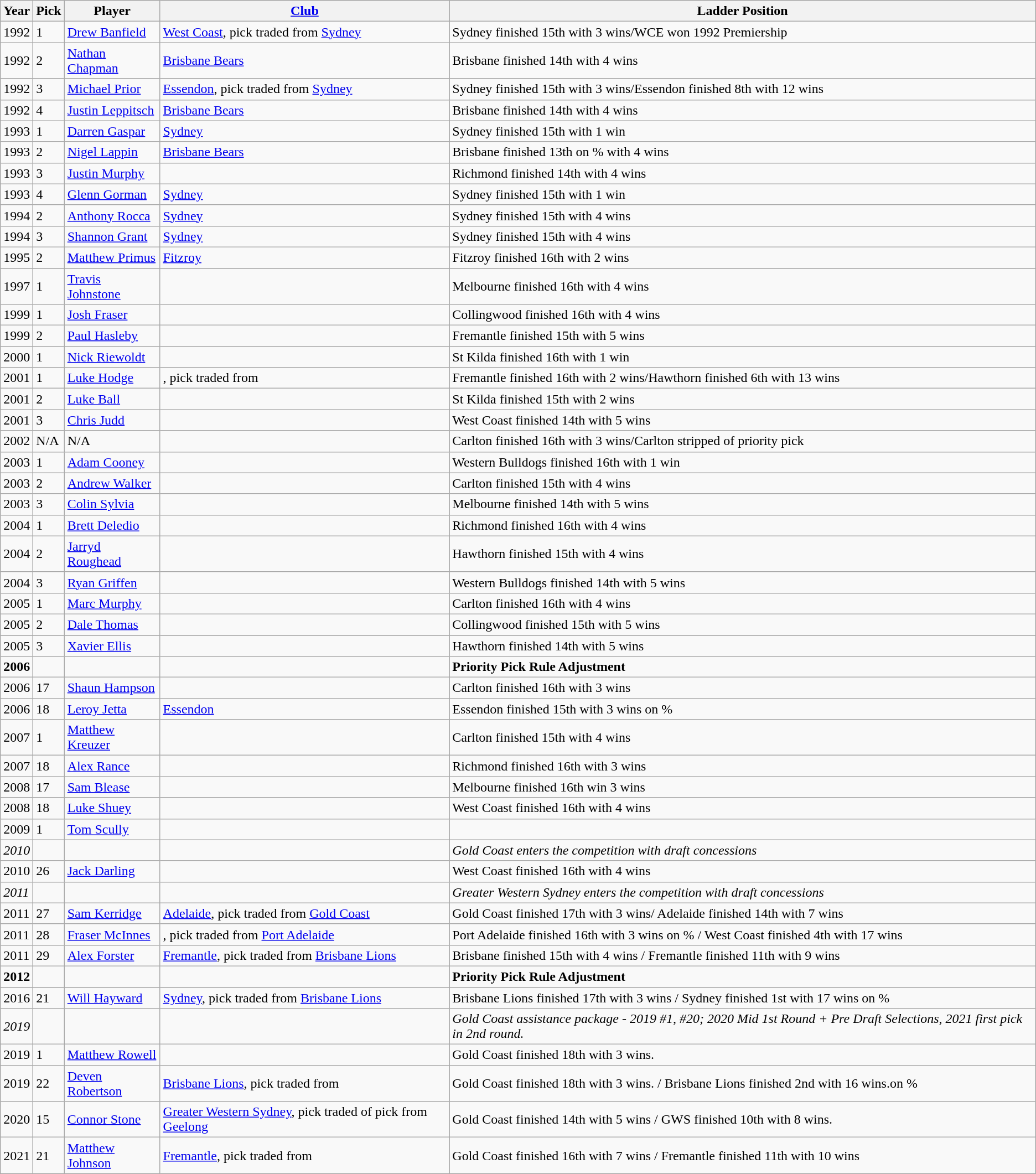<table class="wikitable sortable">
<tr>
<th>Year</th>
<th>Pick</th>
<th>Player</th>
<th><a href='#'>Club</a></th>
<th>Ladder Position</th>
</tr>
<tr>
<td>1992</td>
<td>1</td>
<td><a href='#'>Drew Banfield</a></td>
<td><a href='#'>West Coast</a>, pick traded from <a href='#'>Sydney</a></td>
<td>Sydney finished 15th with 3 wins/WCE won 1992 Premiership</td>
</tr>
<tr>
<td>1992</td>
<td>2</td>
<td><a href='#'>Nathan Chapman</a></td>
<td><a href='#'>Brisbane Bears</a></td>
<td>Brisbane finished 14th with 4 wins</td>
</tr>
<tr>
<td>1992</td>
<td>3</td>
<td><a href='#'>Michael Prior</a></td>
<td><a href='#'>Essendon</a>, pick traded from <a href='#'>Sydney</a></td>
<td>Sydney finished 15th with 3 wins/Essendon finished 8th with 12 wins</td>
</tr>
<tr>
<td>1992</td>
<td>4</td>
<td><a href='#'>Justin Leppitsch</a></td>
<td><a href='#'>Brisbane Bears</a></td>
<td>Brisbane finished 14th with 4 wins</td>
</tr>
<tr>
<td>1993</td>
<td>1</td>
<td><a href='#'>Darren Gaspar</a></td>
<td><a href='#'>Sydney</a></td>
<td>Sydney finished 15th with 1 win</td>
</tr>
<tr>
<td>1993</td>
<td>2</td>
<td><a href='#'>Nigel Lappin</a></td>
<td><a href='#'>Brisbane Bears</a></td>
<td>Brisbane finished 13th on % with 4 wins</td>
</tr>
<tr>
<td>1993</td>
<td>3</td>
<td><a href='#'>Justin Murphy</a></td>
<td></td>
<td>Richmond finished 14th with 4 wins</td>
</tr>
<tr>
<td>1993</td>
<td>4</td>
<td><a href='#'>Glenn Gorman</a></td>
<td><a href='#'>Sydney</a></td>
<td>Sydney finished 15th with 1 win</td>
</tr>
<tr>
<td>1994</td>
<td>2</td>
<td><a href='#'>Anthony Rocca</a></td>
<td><a href='#'>Sydney</a></td>
<td>Sydney finished 15th with 4 wins</td>
</tr>
<tr>
<td>1994</td>
<td>3</td>
<td><a href='#'>Shannon Grant</a></td>
<td><a href='#'>Sydney</a></td>
<td>Sydney finished 15th with 4 wins</td>
</tr>
<tr>
<td>1995</td>
<td>2</td>
<td><a href='#'>Matthew Primus</a></td>
<td><a href='#'>Fitzroy</a></td>
<td>Fitzroy finished 16th with 2 wins</td>
</tr>
<tr>
<td>1997</td>
<td>1</td>
<td><a href='#'>Travis Johnstone</a></td>
<td></td>
<td>Melbourne finished 16th with 4 wins</td>
</tr>
<tr>
<td>1999</td>
<td>1</td>
<td><a href='#'>Josh Fraser</a></td>
<td></td>
<td>Collingwood finished 16th with 4 wins</td>
</tr>
<tr>
<td>1999</td>
<td>2</td>
<td><a href='#'>Paul Hasleby</a></td>
<td></td>
<td>Fremantle finished 15th with 5 wins</td>
</tr>
<tr>
<td>2000</td>
<td>1</td>
<td><a href='#'>Nick Riewoldt</a></td>
<td></td>
<td>St Kilda finished 16th with 1 win</td>
</tr>
<tr>
<td>2001</td>
<td>1</td>
<td><a href='#'>Luke Hodge</a></td>
<td>, pick traded from </td>
<td>Fremantle finished 16th with 2 wins/Hawthorn finished 6th with 13 wins</td>
</tr>
<tr>
<td>2001</td>
<td>2</td>
<td><a href='#'>Luke Ball</a></td>
<td></td>
<td>St Kilda finished 15th with 2 wins</td>
</tr>
<tr>
<td>2001</td>
<td>3</td>
<td><a href='#'>Chris Judd</a></td>
<td></td>
<td>West Coast finished 14th with 5 wins</td>
</tr>
<tr>
<td>2002</td>
<td>N/A</td>
<td>N/A</td>
<td></td>
<td>Carlton finished 16th with 3 wins/Carlton stripped of priority pick</td>
</tr>
<tr>
<td>2003</td>
<td>1</td>
<td><a href='#'>Adam Cooney</a></td>
<td></td>
<td>Western Bulldogs finished 16th with 1 win</td>
</tr>
<tr>
<td>2003</td>
<td>2</td>
<td><a href='#'>Andrew Walker</a></td>
<td></td>
<td>Carlton finished 15th with 4 wins</td>
</tr>
<tr>
<td>2003</td>
<td>3</td>
<td><a href='#'>Colin Sylvia</a></td>
<td></td>
<td>Melbourne finished 14th with 5 wins</td>
</tr>
<tr>
<td>2004</td>
<td>1</td>
<td><a href='#'>Brett Deledio</a></td>
<td></td>
<td>Richmond finished 16th with 4 wins</td>
</tr>
<tr>
<td>2004</td>
<td>2</td>
<td><a href='#'>Jarryd Roughead</a></td>
<td></td>
<td>Hawthorn finished 15th with 4 wins</td>
</tr>
<tr>
<td>2004</td>
<td>3</td>
<td><a href='#'>Ryan Griffen</a></td>
<td></td>
<td>Western Bulldogs finished 14th with 5 wins</td>
</tr>
<tr>
<td>2005</td>
<td>1</td>
<td><a href='#'>Marc Murphy</a></td>
<td></td>
<td>Carlton finished 16th with 4 wins</td>
</tr>
<tr>
<td>2005</td>
<td>2</td>
<td><a href='#'>Dale Thomas</a></td>
<td></td>
<td>Collingwood finished 15th with 5 wins</td>
</tr>
<tr>
<td>2005</td>
<td>3</td>
<td><a href='#'>Xavier Ellis</a></td>
<td></td>
<td>Hawthorn finished 14th with 5 wins</td>
</tr>
<tr>
<td><strong>2006</strong></td>
<td></td>
<td></td>
<td></td>
<td><strong>Priority Pick Rule Adjustment</strong></td>
</tr>
<tr>
<td>2006</td>
<td>17</td>
<td><a href='#'>Shaun Hampson</a></td>
<td></td>
<td>Carlton finished 16th with 3 wins</td>
</tr>
<tr>
<td>2006</td>
<td>18</td>
<td><a href='#'>Leroy Jetta</a></td>
<td><a href='#'>Essendon</a></td>
<td>Essendon finished 15th with 3 wins on %</td>
</tr>
<tr>
<td>2007</td>
<td>1</td>
<td><a href='#'>Matthew Kreuzer</a></td>
<td></td>
<td>Carlton finished 15th with 4 wins</td>
</tr>
<tr>
<td>2007</td>
<td>18</td>
<td><a href='#'>Alex Rance</a></td>
<td></td>
<td>Richmond finished 16th with 3 wins</td>
</tr>
<tr>
<td>2008</td>
<td>17</td>
<td><a href='#'>Sam Blease</a></td>
<td></td>
<td>Melbourne finished 16th win 3 wins</td>
</tr>
<tr>
<td>2008</td>
<td>18</td>
<td><a href='#'>Luke Shuey</a></td>
<td></td>
<td>West Coast finished 16th with 4 wins</td>
</tr>
<tr>
<td>2009</td>
<td>1</td>
<td><a href='#'>Tom Scully</a></td>
<td></td>
<td></td>
</tr>
<tr>
<td><em>2010</em></td>
<td></td>
<td></td>
<td></td>
<td><em>Gold Coast enters the competition with draft concessions</em></td>
</tr>
<tr>
<td>2010</td>
<td>26</td>
<td><a href='#'>Jack Darling</a></td>
<td></td>
<td>West Coast finished 16th with 4 wins</td>
</tr>
<tr>
<td><em>2011</em></td>
<td></td>
<td></td>
<td></td>
<td><em>Greater Western Sydney enters the competition with draft concessions</em></td>
</tr>
<tr>
<td>2011</td>
<td>27</td>
<td><a href='#'>Sam Kerridge</a></td>
<td><a href='#'>Adelaide</a>, pick traded from <a href='#'>Gold Coast</a></td>
<td>Gold Coast finished 17th with 3 wins/ Adelaide finished 14th with 7 wins</td>
</tr>
<tr>
<td>2011</td>
<td>28</td>
<td><a href='#'>Fraser McInnes</a></td>
<td>, pick traded from <a href='#'>Port Adelaide</a></td>
<td>Port Adelaide finished 16th with 3 wins on % / West Coast finished 4th with 17 wins</td>
</tr>
<tr>
<td>2011</td>
<td>29</td>
<td><a href='#'>Alex Forster</a></td>
<td><a href='#'>Fremantle</a>, pick traded from <a href='#'>Brisbane Lions</a></td>
<td>Brisbane finished 15th with 4 wins / Fremantle finished 11th with 9 wins</td>
</tr>
<tr>
<td><strong>2012</strong></td>
<td></td>
<td></td>
<td></td>
<td><strong>Priority Pick Rule Adjustment</strong></td>
</tr>
<tr>
<td>2016</td>
<td>21</td>
<td><a href='#'>Will Hayward</a></td>
<td><a href='#'>Sydney</a>, pick traded from <a href='#'>Brisbane Lions</a></td>
<td>Brisbane Lions finished 17th with 3 wins /  Sydney finished 1st with 17 wins on %</td>
</tr>
<tr>
<td><em>2019</em></td>
<td></td>
<td></td>
<td></td>
<td><em>Gold Coast assistance package - 2019 #1, #20; 2020 Mid 1st Round + Pre Draft Selections, 2021 first pick in 2nd round.</em></td>
</tr>
<tr>
<td>2019</td>
<td>1</td>
<td><a href='#'>Matthew Rowell</a></td>
<td></td>
<td>Gold Coast finished 18th with 3 wins.</td>
</tr>
<tr>
<td>2019</td>
<td>22</td>
<td><a href='#'>Deven Robertson</a></td>
<td><a href='#'>Brisbane Lions</a>, pick traded from </td>
<td>Gold Coast finished 18th with 3 wins. / Brisbane Lions finished 2nd with 16 wins.on %</td>
</tr>
<tr>
<td>2020</td>
<td>15</td>
<td><a href='#'>Connor Stone</a></td>
<td><a href='#'>Greater Western Sydney</a>, pick traded of  pick from <a href='#'>Geelong</a></td>
<td>Gold Coast finished 14th with 5 wins / GWS finished 10th with 8 wins.</td>
</tr>
<tr>
<td>2021</td>
<td>21</td>
<td><a href='#'>Matthew Johnson</a></td>
<td><a href='#'>Fremantle</a>, pick traded from </td>
<td>Gold Coast finished 16th with 7 wins / Fremantle finished 11th with 10 wins</td>
</tr>
</table>
